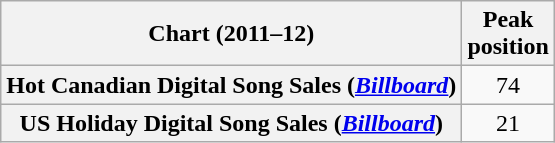<table class="wikitable sortable plainrowheaders" style="text-align:center">
<tr>
<th scope="col">Chart (2011–12)</th>
<th scope="col">Peak<br>position</th>
</tr>
<tr>
<th scope="row">Hot Canadian Digital Song Sales (<em><a href='#'>Billboard</a></em>)</th>
<td>74</td>
</tr>
<tr>
<th scope="row">US Holiday Digital Song Sales (<em><a href='#'>Billboard</a></em>)</th>
<td>21</td>
</tr>
</table>
